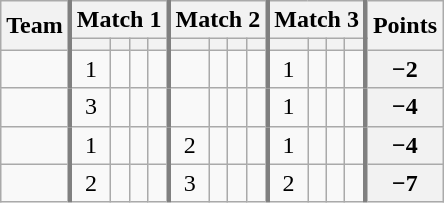<table class="wikitable sortable" style="text-align:center;">
<tr>
<th rowspan=2>Team</th>
<th colspan=4 style="border-left:3px solid gray">Match 1</th>
<th colspan=4 style="border-left:3px solid gray">Match 2</th>
<th colspan=4 style="border-left:3px solid gray">Match 3</th>
<th rowspan=2 style="border-left:3px solid gray">Points</th>
</tr>
<tr>
<th style="border-left:3px solid gray"></th>
<th></th>
<th></th>
<th></th>
<th style="border-left:3px solid gray"></th>
<th></th>
<th></th>
<th></th>
<th style="border-left:3px solid gray"></th>
<th></th>
<th></th>
<th></th>
</tr>
<tr>
<td align=left></td>
<td style="border-left:3px solid gray">1</td>
<td></td>
<td></td>
<td></td>
<td style="border-left:3px solid gray"></td>
<td></td>
<td></td>
<td></td>
<td style="border-left:3px solid gray">1</td>
<td></td>
<td></td>
<td></td>
<th style="border-left:3px solid gray">−2</th>
</tr>
<tr>
<td align=left></td>
<td style="border-left:3px solid gray">3</td>
<td></td>
<td></td>
<td></td>
<td style="border-left:3px solid gray"></td>
<td></td>
<td></td>
<td></td>
<td style="border-left:3px solid gray">1</td>
<td></td>
<td></td>
<td></td>
<th style="border-left:3px solid gray">−4</th>
</tr>
<tr>
<td align=left></td>
<td style="border-left:3px solid gray">1</td>
<td></td>
<td></td>
<td></td>
<td style="border-left:3px solid gray">2</td>
<td></td>
<td></td>
<td></td>
<td style="border-left:3px solid gray">1</td>
<td></td>
<td></td>
<td></td>
<th style="border-left:3px solid gray">−4</th>
</tr>
<tr>
<td align=left></td>
<td style="border-left:3px solid gray">2</td>
<td></td>
<td></td>
<td></td>
<td style="border-left:3px solid gray">3</td>
<td></td>
<td></td>
<td></td>
<td style="border-left:3px solid gray">2</td>
<td></td>
<td></td>
<td></td>
<th style="border-left:3px solid gray">−7</th>
</tr>
</table>
